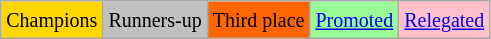<table class="wikitable">
<tr>
<td bgcolor="gold"><small>Champions</small></td>
<td bgcolor="silver"><small>Runners-up</small></td>
<td bgcolor="ff6600"><small>Third place</small></td>
<td bgcolor="palegreen"><small><a href='#'>Promoted</a></small></td>
<td bgcolor="pink"><small><a href='#'>Relegated</a></small></td>
</tr>
</table>
